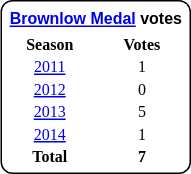<table table style="margin-right: 4px; margin-top: 8px; float: right; border: 1px #000000 solid; border-radius: 8px; background: #FFFFFF; font-family: Verdana; font-size: 8pt; text-align: center;">
<tr style="background:#FFFFFF;">
<td colspan=2; style="padding: 3px; margin-bottom: -3px; margin-top: 2px; font-family: Arial; background:#FFFFFF;"><strong><a href='#'>Brownlow Medal</a> votes</strong></td>
</tr>
<tr>
<th width=50%>Season</th>
<th width=50%>Votes</th>
</tr>
<tr>
<td><a href='#'>2011</a></td>
<td>1</td>
</tr>
<tr>
<td><a href='#'>2012</a></td>
<td>0</td>
</tr>
<tr>
<td><a href='#'>2013</a></td>
<td>5</td>
</tr>
<tr>
<td><a href='#'>2014</a></td>
<td>1</td>
</tr>
<tr>
<td><strong>Total</strong></td>
<td><strong>7</strong></td>
</tr>
<tr>
</tr>
</table>
